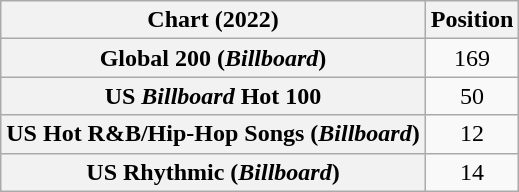<table class="wikitable sortable plainrowheaders" style="text-align:center">
<tr>
<th scope="col">Chart (2022)</th>
<th scope="col">Position</th>
</tr>
<tr>
<th scope="row">Global 200 (<em>Billboard</em>)</th>
<td>169</td>
</tr>
<tr>
<th scope="row">US <em>Billboard</em> Hot 100</th>
<td>50</td>
</tr>
<tr>
<th scope="row">US Hot R&B/Hip-Hop Songs (<em>Billboard</em>)</th>
<td>12</td>
</tr>
<tr>
<th scope="row">US Rhythmic (<em>Billboard</em>)</th>
<td>14</td>
</tr>
</table>
